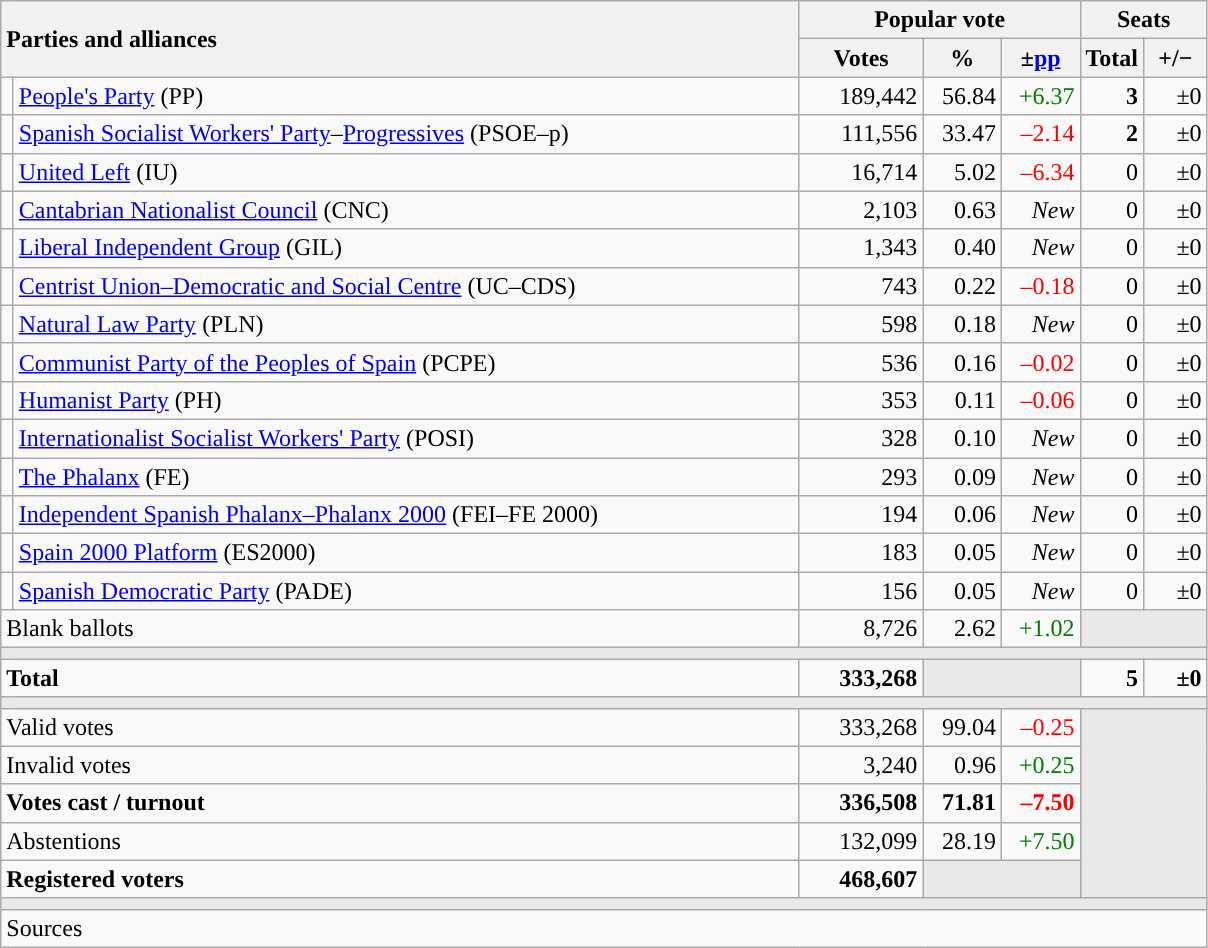<table class="wikitable" style="text-align:right;">
<tr>
<th style="text-align:left;" rowspan="2" colspan="2" width="525">Parties and alliances</th>
<th colspan="3">Popular vote</th>
<th colspan="2">Seats</th>
</tr>
<tr>
<th width="75">Votes</th>
<th width="45">%</th>
<th width="45">±<a href='#'>pp</a></th>
<th width="35">Total</th>
<th width="35">+/−</th>
</tr>
<tr>
<td width="1" style="color:inherit;background:"></td>
<td align="left"><a href='#'>People's Party</a> (PP)</td>
<td>189,442</td>
<td>56.84</td>
<td style="color:green;">+6.37</td>
<td><strong>3</strong></td>
<td>±0</td>
</tr>
<tr>
<td style="color:inherit;background:"></td>
<td align="left"><a href='#'>Spanish Socialist Workers' Party</a>–<a href='#'>Progressives</a> (PSOE–p)</td>
<td>111,556</td>
<td>33.47</td>
<td style="color:red;">–2.14</td>
<td><strong>2</strong></td>
<td>±0</td>
</tr>
<tr>
<td style="color:inherit;background:"></td>
<td align="left"><a href='#'>United Left</a> (IU)</td>
<td>16,714</td>
<td>5.02</td>
<td style="color:red;">–6.34</td>
<td>0</td>
<td>±0</td>
</tr>
<tr>
<td style="color:inherit;background:"></td>
<td align="left"><a href='#'>Cantabrian Nationalist Council</a> (CNC)</td>
<td>2,103</td>
<td>0.63</td>
<td><em>New</em></td>
<td>0</td>
<td>±0</td>
</tr>
<tr>
<td style="color:inherit;background:"></td>
<td align="left"><a href='#'>Liberal Independent Group</a> (GIL)</td>
<td>1,343</td>
<td>0.40</td>
<td><em>New</em></td>
<td>0</td>
<td>±0</td>
</tr>
<tr>
<td style="color:inherit;background:"></td>
<td align="left"><a href='#'>Centrist Union–Democratic and Social Centre</a> (UC–CDS)</td>
<td>743</td>
<td>0.22</td>
<td style="color:red;">–0.18</td>
<td>0</td>
<td>±0</td>
</tr>
<tr>
<td style="color:inherit;background:"></td>
<td align="left"><a href='#'>Natural Law Party</a> (PLN)</td>
<td>598</td>
<td>0.18</td>
<td><em>New</em></td>
<td>0</td>
<td>±0</td>
</tr>
<tr>
<td style="color:inherit;background:"></td>
<td align="left"><a href='#'>Communist Party of the Peoples of Spain</a> (PCPE)</td>
<td>536</td>
<td>0.16</td>
<td style="color:red;">–0.02</td>
<td>0</td>
<td>±0</td>
</tr>
<tr>
<td style="color:inherit;background:"></td>
<td align="left"><a href='#'>Humanist Party</a> (PH)</td>
<td>353</td>
<td>0.11</td>
<td style="color:red;">–0.06</td>
<td>0</td>
<td>±0</td>
</tr>
<tr>
<td style="color:inherit;background:"></td>
<td align="left"><a href='#'>Internationalist Socialist Workers' Party</a> (POSI)</td>
<td>328</td>
<td>0.10</td>
<td><em>New</em></td>
<td>0</td>
<td>±0</td>
</tr>
<tr>
<td style="color:inherit;background:"></td>
<td align="left"><a href='#'>The Phalanx</a> (FE)</td>
<td>293</td>
<td>0.09</td>
<td><em>New</em></td>
<td>0</td>
<td>±0</td>
</tr>
<tr>
<td style="color:inherit;background:"></td>
<td align="left"><a href='#'>Independent Spanish Phalanx–Phalanx 2000</a> (FEI–FE 2000)</td>
<td>194</td>
<td>0.06</td>
<td><em>New</em></td>
<td>0</td>
<td>±0</td>
</tr>
<tr>
<td style="color:inherit;background:"></td>
<td align="left"><a href='#'>Spain 2000 Platform</a> (ES2000)</td>
<td>183</td>
<td>0.05</td>
<td><em>New</em></td>
<td>0</td>
<td>±0</td>
</tr>
<tr>
<td style="color:inherit;background:"></td>
<td align="left"><a href='#'>Spanish Democratic Party</a> (PADE)</td>
<td>156</td>
<td>0.05</td>
<td><em>New</em></td>
<td>0</td>
<td>±0</td>
</tr>
<tr>
<td align="left" colspan="2">Blank ballots</td>
<td>8,726</td>
<td>2.62</td>
<td style="color:green;">+1.02</td>
<td bgcolor="#E9E9E9" colspan="2"></td>
</tr>
<tr>
<td colspan="7" bgcolor="#E9E9E9"></td>
</tr>
<tr style="font-weight:bold;">
<td align="left" colspan="2">Total</td>
<td>333,268</td>
<td bgcolor="#E9E9E9" colspan="2"></td>
<td>5</td>
<td>±0</td>
</tr>
<tr>
<td colspan="7" bgcolor="#E9E9E9"></td>
</tr>
<tr>
<td align="left" colspan="2">Valid votes</td>
<td>333,268</td>
<td>99.04</td>
<td style="color:red;">–0.25</td>
<td bgcolor="#E9E9E9" colspan="2" rowspan="5"></td>
</tr>
<tr>
<td align="left" colspan="2">Invalid votes</td>
<td>3,240</td>
<td>0.96</td>
<td style="color:green;">+0.25</td>
</tr>
<tr style="font-weight:bold;">
<td align="left" colspan="2">Votes cast / turnout</td>
<td>336,508</td>
<td>71.81</td>
<td style="color:red;">–7.50</td>
</tr>
<tr>
<td align="left" colspan="2">Abstentions</td>
<td>132,099</td>
<td>28.19</td>
<td style="color:green;">+7.50</td>
</tr>
<tr style="font-weight:bold;">
<td align="left" colspan="2">Registered voters</td>
<td>468,607</td>
<td bgcolor="#E9E9E9" colspan="2"></td>
</tr>
<tr>
<td colspan="7" bgcolor="#E9E9E9"></td>
</tr>
<tr>
<td align="left" colspan="7">Sources</td>
</tr>
</table>
